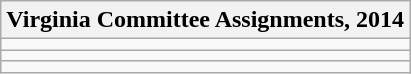<table class="wikitable collapsible collapsed">
<tr>
<th><strong>Virginia Committee Assignments, 2014</strong></th>
</tr>
<tr>
<td></td>
</tr>
<tr>
<td></td>
</tr>
<tr>
<td></td>
</tr>
</table>
